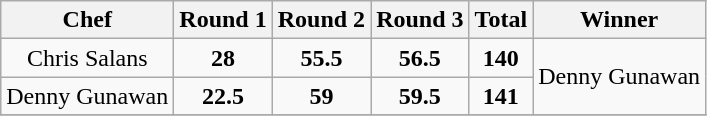<table class="wikitable"  style="float:left; margin:auto; text-align:center;">
<tr>
<th>Chef</th>
<th>Round 1</th>
<th>Round 2</th>
<th>Round 3</th>
<th>Total</th>
<th>Winner</th>
</tr>
<tr>
<td>Chris Salans</td>
<td><strong>28</strong></td>
<td><strong>55.5</strong></td>
<td><strong>56.5</strong></td>
<td><strong>140</strong></td>
<td rowspan=2>Denny Gunawan</td>
</tr>
<tr>
<td>Denny Gunawan</td>
<td><strong>22.5</strong></td>
<td><strong>59</strong></td>
<td><strong>59.5</strong></td>
<td><strong>141</strong></td>
</tr>
<tr>
</tr>
</table>
